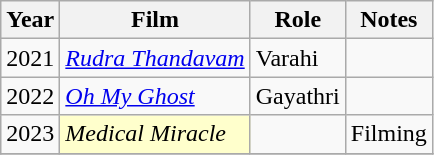<table class="wikitable sortable">
<tr>
<th>Year</th>
<th>Film</th>
<th>Role</th>
<th class="unsortable">Notes</th>
</tr>
<tr>
<td>2021</td>
<td><em><a href='#'>Rudra Thandavam</a></em></td>
<td>Varahi</td>
<td></td>
</tr>
<tr>
<td>2022</td>
<td><em><a href='#'>Oh My Ghost</a></em></td>
<td>Gayathri</td>
<td></td>
</tr>
<tr>
<td>2023</td>
<td style="background:#ffc;"><em>Medical Miracle</em></td>
<td></td>
<td>Filming</td>
</tr>
<tr>
</tr>
</table>
